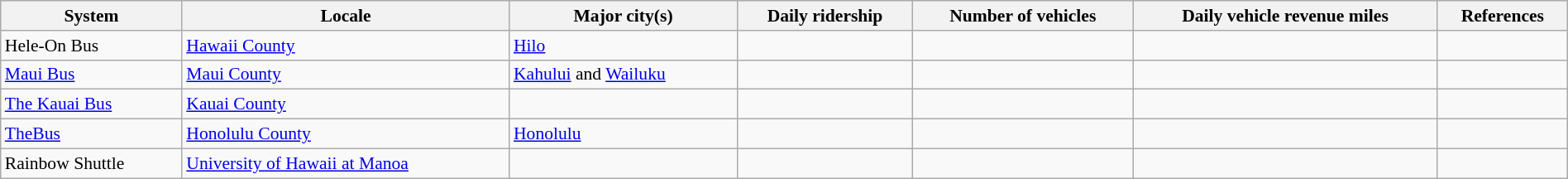<table class="wikitable sortable" style="font-size: 90%; width: 100%">
<tr>
<th>System</th>
<th>Locale</th>
<th>Major city(s)</th>
<th>Daily ridership</th>
<th>Number of vehicles</th>
<th>Daily vehicle revenue miles</th>
<th>References</th>
</tr>
<tr>
<td>Hele-On Bus</td>
<td><a href='#'>Hawaii County</a></td>
<td><a href='#'>Hilo</a></td>
<td></td>
<td></td>
<td></td>
<td></td>
</tr>
<tr>
<td><a href='#'>Maui Bus</a></td>
<td><a href='#'>Maui County</a></td>
<td><a href='#'>Kahului</a> and <a href='#'>Wailuku</a></td>
<td></td>
<td></td>
<td></td>
<td></td>
</tr>
<tr>
<td><a href='#'>The Kauai Bus</a></td>
<td><a href='#'>Kauai County</a></td>
<td></td>
<td></td>
<td></td>
<td></td>
<td></td>
</tr>
<tr>
<td><a href='#'>TheBus</a></td>
<td><a href='#'>Honolulu County</a></td>
<td><a href='#'>Honolulu</a></td>
<td></td>
<td></td>
<td></td>
<td></td>
</tr>
<tr>
<td>Rainbow Shuttle</td>
<td><a href='#'>University of Hawaii at Manoa</a></td>
<td></td>
<td></td>
<td></td>
<td></td>
<td></td>
</tr>
</table>
